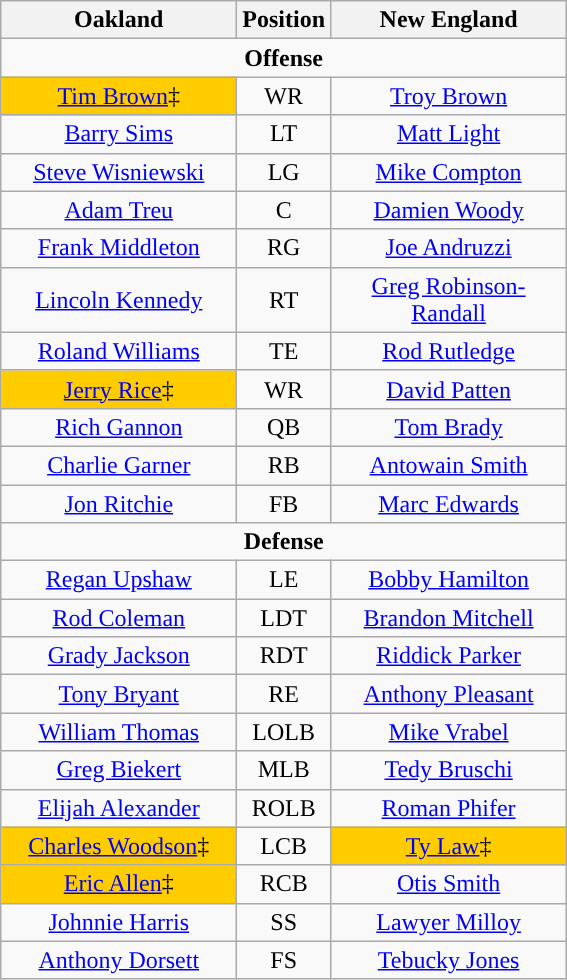<table class="wikitable" style="text-align:center">
<tr>
<th style="width:150px">Oakland</th>
<th>Position</th>
<th style="width:150px">New England</th>
</tr>
<tr>
<td colspan="3" align="center"><strong>Offense</strong></td>
</tr>
<tr>
<td bgcolor="#FFCC00"><a href='#'>Tim Brown</a>‡</td>
<td align="center">WR</td>
<td><a href='#'>Troy Brown</a></td>
</tr>
<tr>
<td><a href='#'>Barry Sims</a></td>
<td align="center">LT</td>
<td><a href='#'>Matt Light</a></td>
</tr>
<tr>
<td><a href='#'>Steve Wisniewski</a></td>
<td align="center">LG</td>
<td><a href='#'>Mike Compton</a></td>
</tr>
<tr>
<td><a href='#'>Adam Treu</a></td>
<td align="center">C</td>
<td><a href='#'>Damien Woody</a></td>
</tr>
<tr>
<td><a href='#'>Frank Middleton</a></td>
<td align="center">RG</td>
<td><a href='#'>Joe Andruzzi</a></td>
</tr>
<tr>
<td><a href='#'>Lincoln Kennedy</a></td>
<td align="center">RT</td>
<td><a href='#'>Greg Robinson-Randall</a></td>
</tr>
<tr>
<td><a href='#'>Roland Williams</a></td>
<td align="center">TE</td>
<td><a href='#'>Rod Rutledge</a></td>
</tr>
<tr>
<td bgcolor="#FFCC00"><a href='#'>Jerry Rice</a>‡</td>
<td align="center">WR</td>
<td><a href='#'>David Patten</a></td>
</tr>
<tr>
<td><a href='#'>Rich Gannon</a></td>
<td align="center">QB</td>
<td><a href='#'>Tom Brady</a></td>
</tr>
<tr>
<td><a href='#'>Charlie Garner</a></td>
<td align="center">RB</td>
<td><a href='#'>Antowain Smith</a></td>
</tr>
<tr>
<td><a href='#'>Jon Ritchie</a></td>
<td align="center">FB</td>
<td><a href='#'>Marc Edwards</a></td>
</tr>
<tr>
<td colspan="3" align="center"><strong>Defense</strong></td>
</tr>
<tr>
<td><a href='#'>Regan Upshaw</a></td>
<td align="center">LE</td>
<td><a href='#'>Bobby Hamilton</a></td>
</tr>
<tr>
<td><a href='#'>Rod Coleman</a></td>
<td align="center">LDT</td>
<td><a href='#'>Brandon Mitchell</a></td>
</tr>
<tr>
<td><a href='#'>Grady Jackson</a></td>
<td align="center">RDT</td>
<td><a href='#'>Riddick Parker</a></td>
</tr>
<tr>
<td><a href='#'>Tony Bryant</a></td>
<td align="center">RE</td>
<td><a href='#'>Anthony Pleasant</a></td>
</tr>
<tr>
<td><a href='#'>William Thomas</a></td>
<td align="center">LOLB</td>
<td><a href='#'>Mike Vrabel</a></td>
</tr>
<tr>
<td><a href='#'>Greg Biekert</a></td>
<td align="center">MLB</td>
<td><a href='#'>Tedy Bruschi</a></td>
</tr>
<tr>
<td><a href='#'>Elijah Alexander</a></td>
<td align="center">ROLB</td>
<td><a href='#'>Roman Phifer</a></td>
</tr>
<tr>
<td bgcolor="#FFCC00"><a href='#'>Charles Woodson</a>‡</td>
<td align="center">LCB</td>
<td bgcolor="#FFCC00"><a href='#'>Ty Law</a>‡</td>
</tr>
<tr>
<td bgcolor="#FFCC00"><a href='#'>Eric Allen</a>‡</td>
<td align="center">RCB</td>
<td><a href='#'>Otis Smith</a></td>
</tr>
<tr>
<td><a href='#'>Johnnie Harris</a></td>
<td align="center">SS</td>
<td><a href='#'>Lawyer Milloy</a></td>
</tr>
<tr>
<td><a href='#'>Anthony Dorsett</a></td>
<td align="center">FS</td>
<td><a href='#'>Tebucky Jones</a></td>
</tr>
</table>
